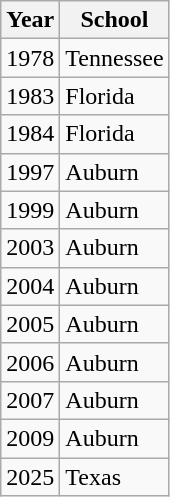<table class="wikitable">
<tr>
<th>Year</th>
<th>School</th>
</tr>
<tr>
<td>1978</td>
<td>Tennessee</td>
</tr>
<tr>
<td>1983</td>
<td>Florida</td>
</tr>
<tr>
<td>1984</td>
<td>Florida</td>
</tr>
<tr>
<td>1997</td>
<td>Auburn</td>
</tr>
<tr>
<td>1999</td>
<td>Auburn</td>
</tr>
<tr>
<td>2003</td>
<td>Auburn</td>
</tr>
<tr>
<td>2004</td>
<td>Auburn</td>
</tr>
<tr>
<td>2005</td>
<td>Auburn</td>
</tr>
<tr>
<td>2006</td>
<td>Auburn</td>
</tr>
<tr>
<td>2007</td>
<td>Auburn</td>
</tr>
<tr>
<td>2009</td>
<td>Auburn</td>
</tr>
<tr>
<td>2025</td>
<td>Texas</td>
</tr>
</table>
